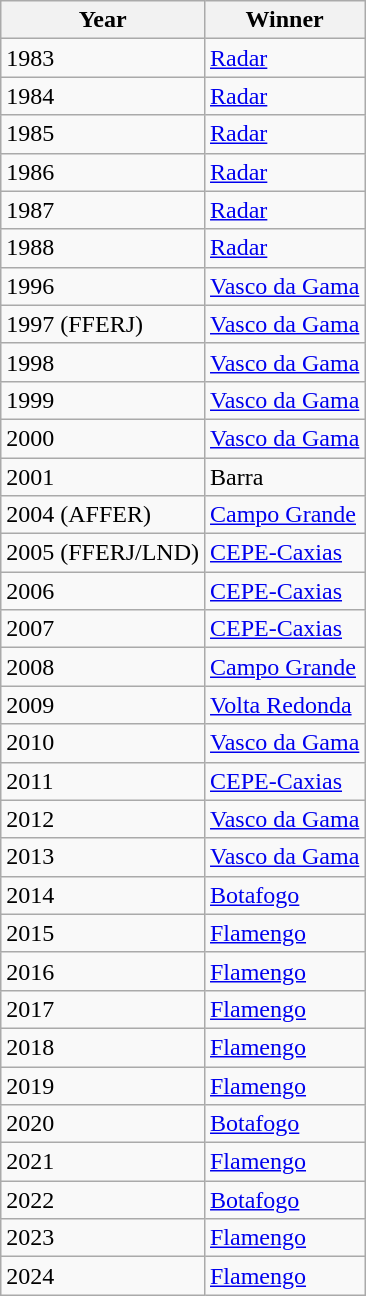<table class="wikitable">
<tr>
<th>Year</th>
<th>Winner</th>
</tr>
<tr>
<td>1983</td>
<td><a href='#'>Radar</a></td>
</tr>
<tr>
<td>1984</td>
<td><a href='#'>Radar</a></td>
</tr>
<tr>
<td>1985</td>
<td><a href='#'>Radar</a></td>
</tr>
<tr>
<td>1986</td>
<td><a href='#'>Radar</a></td>
</tr>
<tr>
<td>1987</td>
<td><a href='#'>Radar</a></td>
</tr>
<tr>
<td>1988</td>
<td><a href='#'>Radar</a></td>
</tr>
<tr>
<td>1996</td>
<td><a href='#'>Vasco da Gama</a></td>
</tr>
<tr>
<td>1997 (FFERJ)</td>
<td><a href='#'>Vasco da Gama</a></td>
</tr>
<tr>
<td>1998</td>
<td><a href='#'>Vasco da Gama</a></td>
</tr>
<tr>
<td>1999</td>
<td><a href='#'>Vasco da Gama</a></td>
</tr>
<tr>
<td>2000</td>
<td><a href='#'>Vasco da Gama</a></td>
</tr>
<tr>
<td>2001</td>
<td>Barra</td>
</tr>
<tr>
<td>2004 (AFFER)</td>
<td><a href='#'>Campo Grande</a></td>
</tr>
<tr>
<td>2005 (FFERJ/LND)</td>
<td><a href='#'>CEPE-Caxias</a></td>
</tr>
<tr>
<td>2006</td>
<td><a href='#'>CEPE-Caxias</a></td>
</tr>
<tr>
<td>2007</td>
<td><a href='#'>CEPE-Caxias</a></td>
</tr>
<tr>
<td>2008</td>
<td><a href='#'>Campo Grande</a></td>
</tr>
<tr>
<td>2009</td>
<td><a href='#'>Volta Redonda</a></td>
</tr>
<tr>
<td>2010</td>
<td><a href='#'>Vasco da Gama</a></td>
</tr>
<tr>
<td>2011</td>
<td><a href='#'>CEPE-Caxias</a></td>
</tr>
<tr>
<td>2012</td>
<td><a href='#'>Vasco da Gama</a></td>
</tr>
<tr>
<td>2013</td>
<td><a href='#'>Vasco da Gama</a></td>
</tr>
<tr>
<td>2014</td>
<td><a href='#'>Botafogo</a></td>
</tr>
<tr>
<td>2015</td>
<td><a href='#'>Flamengo</a></td>
</tr>
<tr>
<td>2016</td>
<td><a href='#'>Flamengo</a></td>
</tr>
<tr>
<td>2017</td>
<td><a href='#'>Flamengo</a></td>
</tr>
<tr>
<td>2018</td>
<td><a href='#'>Flamengo</a></td>
</tr>
<tr>
<td>2019</td>
<td><a href='#'>Flamengo</a></td>
</tr>
<tr>
<td>2020</td>
<td><a href='#'>Botafogo</a></td>
</tr>
<tr>
<td>2021</td>
<td><a href='#'>Flamengo</a></td>
</tr>
<tr>
<td>2022</td>
<td><a href='#'>Botafogo</a></td>
</tr>
<tr>
<td>2023</td>
<td><a href='#'>Flamengo</a></td>
</tr>
<tr>
<td>2024</td>
<td><a href='#'>Flamengo</a></td>
</tr>
</table>
